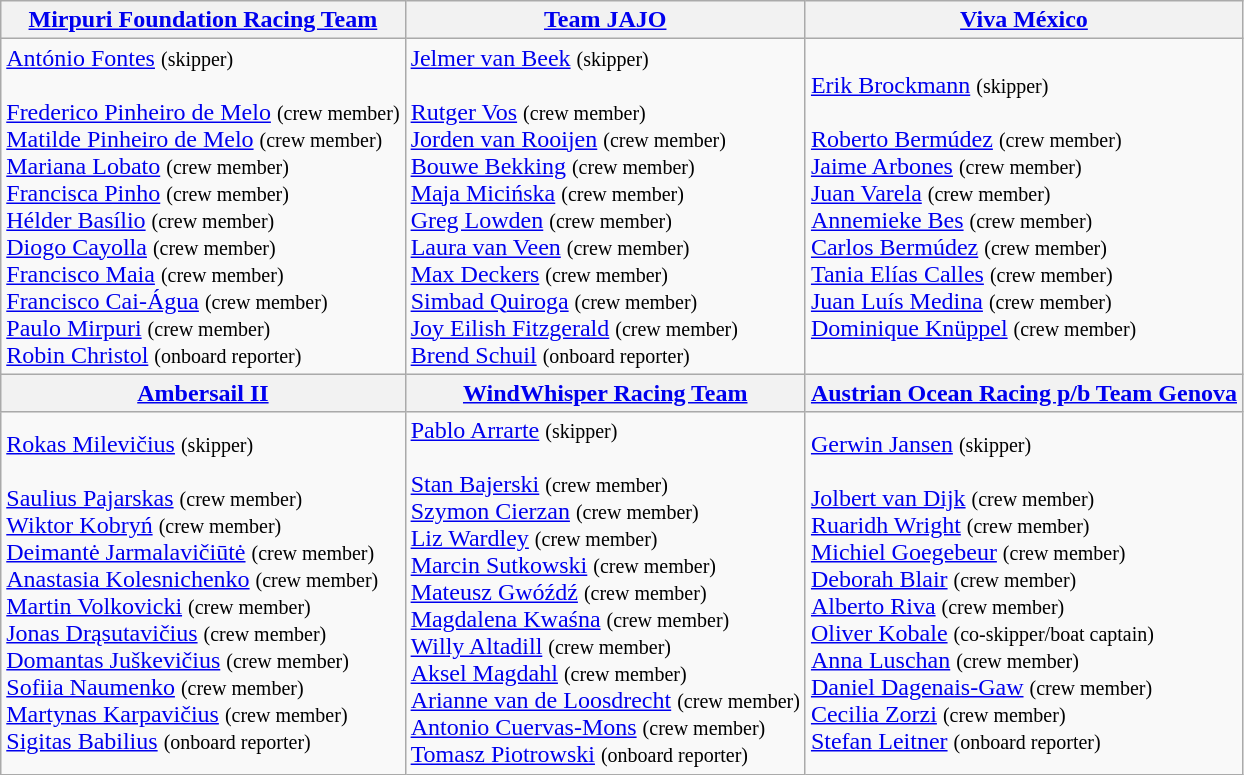<table class=wikitable>
<tr>
<th> <a href='#'>Mirpuri Foundation Racing Team</a></th>
<th> <a href='#'>Team JAJO</a></th>
<th> <a href='#'>Viva México</a></th>
</tr>
<tr>
<td> <a href='#'>António Fontes</a> <small>(skipper)</small><br><br> <a href='#'>Frederico Pinheiro de Melo</a> <small>(crew member)</small><br>
 <a href='#'>Matilde Pinheiro de Melo</a> <small>(crew member)</small><br>
 <a href='#'>Mariana Lobato</a> <small>(crew member)</small><br>
 <a href='#'>Francisca Pinho</a> <small>(crew member)</small><br>
 <a href='#'>Hélder Basílio</a> <small>(crew member)</small><br>
 <a href='#'>Diogo Cayolla</a> <small>(crew member)</small><br>
 <a href='#'>Francisco Maia</a> <small>(crew member)</small><br>
 <a href='#'>Francisco Cai-Água</a> <small>(crew member)</small><br>
 <a href='#'>Paulo Mirpuri</a> <small>(crew member)</small><br>
 <a href='#'>Robin Christol</a> <small>(onboard reporter)</small></td>
<td> <a href='#'>Jelmer van Beek</a> <small>(skipper)</small><br><br> <a href='#'>Rutger Vos</a> <small>(crew member)</small><br>
 <a href='#'>Jorden van Rooijen</a> <small>(crew member)</small><br>
 <a href='#'>Bouwe Bekking</a> <small>(crew member)</small><br>
 <a href='#'>Maja Micińska</a> <small>(crew member)</small><br>
 <a href='#'>Greg Lowden</a> <small>(crew member)</small><br>
 <a href='#'>Laura van Veen</a> <small>(crew member)</small><br>
 <a href='#'>Max Deckers</a> <small>(crew member)</small><br>
 <a href='#'>Simbad Quiroga</a> <small>(crew member)</small><br>
 <a href='#'>Joy Eilish Fitzgerald</a> <small>(crew member)</small><br>
 <a href='#'>Brend Schuil</a> <small>(onboard reporter)</small></td>
<td> <a href='#'>Erik Brockmann</a> <small>(skipper)</small><br><br> <a href='#'>Roberto Bermúdez</a> <small>(crew member)</small><br>
 <a href='#'>Jaime Arbones</a> <small>(crew member)</small><br>
 <a href='#'>Juan Varela</a> <small>(crew member)</small><br>
 <a href='#'>Annemieke Bes</a> <small>(crew member)</small><br>
 <a href='#'>Carlos Bermúdez</a> <small>(crew member)</small><br>
 <a href='#'>Tania Elías Calles</a> <small>(crew member)</small><br>
 <a href='#'>Juan Luís Medina</a> <small>(crew member)</small><br>
 <a href='#'>Dominique Knüppel</a> <small>(crew member)</small></td>
</tr>
<tr>
<th> <a href='#'>Ambersail II</a></th>
<th> <a href='#'>WindWhisper Racing Team</a></th>
<th> <a href='#'>Austrian Ocean Racing p/b Team Genova</a></th>
</tr>
<tr>
<td> <a href='#'>Rokas Milevičius</a> <small>(skipper)</small><br><br> <a href='#'>Saulius Pajarskas</a> <small>(crew member)</small><br>
 <a href='#'>Wiktor Kobryń</a> <small>(crew member)</small><br>
 <a href='#'>Deimantė Jarmalavičiūtė</a> <small>(crew member)</small><br>
 <a href='#'>Anastasia Kolesnichenko</a> <small>(crew member)</small><br>
 <a href='#'>Martin Volkovicki</a> <small>(crew member)</small><br>
 <a href='#'>Jonas Drąsutavičius</a> <small>(crew member)</small><br>
 <a href='#'>Domantas Juškevičius</a> <small>(crew member)</small><br>
 <a href='#'>Sofiia Naumenko</a> <small>(crew member)</small><br>
 <a href='#'>Martynas Karpavičius</a> <small>(crew member)</small><br>
 <a href='#'>Sigitas Babilius</a> <small>(onboard reporter)</small></td>
<td> <a href='#'>Pablo Arrarte</a> <small>(skipper)</small><br><br> <a href='#'>Stan Bajerski</a> <small>(crew member)</small><br>
 <a href='#'>Szymon Cierzan</a> <small>(crew member)</small><br>
 <a href='#'>Liz Wardley</a> <small>(crew member)</small><br>
 <a href='#'>Marcin Sutkowski</a> <small>(crew member)</small><br>
 <a href='#'>Mateusz Gwóźdź</a> <small>(crew member)</small><br>
 <a href='#'>Magdalena Kwaśna</a> <small>(crew member)</small><br>
 <a href='#'>Willy Altadill</a> <small>(crew member)</small><br>
 <a href='#'>Aksel Magdahl</a> <small>(crew member)</small><br>
 <a href='#'>Arianne van de Loosdrecht</a> <small>(crew member)</small><br>
 <a href='#'>Antonio Cuervas-Mons</a> <small>(crew member)</small><br>
 <a href='#'>Tomasz Piotrowski</a> <small>(onboard reporter)</small></td>
<td> <a href='#'>Gerwin Jansen</a> <small>(skipper)</small><br><br> <a href='#'>Jolbert van Dijk</a> <small>(crew member)</small><br>
 <a href='#'>Ruaridh Wright</a> <small>(crew member)</small><br>
 <a href='#'>Michiel Goegebeur</a> <small>(crew member)</small><br>
 <a href='#'>Deborah Blair</a> <small>(crew member)</small><br>
 <a href='#'>Alberto Riva</a> <small>(crew member)</small><br>
 <a href='#'>Oliver Kobale</a> <small>(co-skipper/boat captain)</small><br>
 <a href='#'>Anna Luschan</a> <small>(crew member)</small><br>
 <a href='#'>Daniel Dagenais-Gaw</a> <small>(crew member)</small><br>
 <a href='#'>Cecilia Zorzi</a> <small>(crew member)</small><br>
 <a href='#'>Stefan Leitner</a> <small>(onboard reporter)</small></td>
</tr>
</table>
